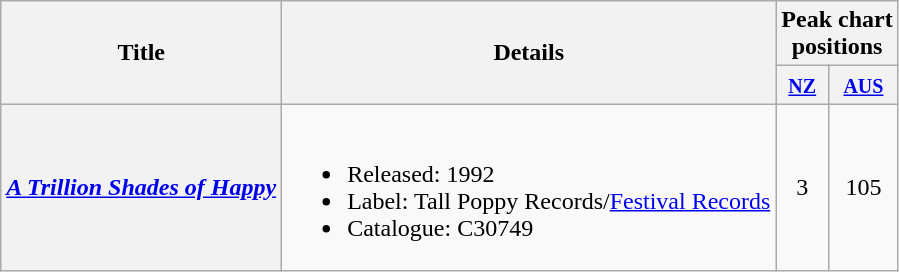<table class="wikitable plainrowheaders">
<tr>
<th rowspan="2">Title</th>
<th rowspan="2">Details</th>
<th scope="col" colspan="2">Peak chart<br>positions</th>
</tr>
<tr>
<th><small><a href='#'>NZ</a></small><br></th>
<th><small><a href='#'>AUS</a></small><br></th>
</tr>
<tr>
<th scope="row"><em><a href='#'>A Trillion Shades of Happy</a></em></th>
<td><br><ul><li>Released: 1992</li><li>Label: Tall Poppy Records/<a href='#'>Festival Records</a></li><li>Catalogue: C30749</li></ul></td>
<td align="center">3</td>
<td align="center">105</td>
</tr>
</table>
